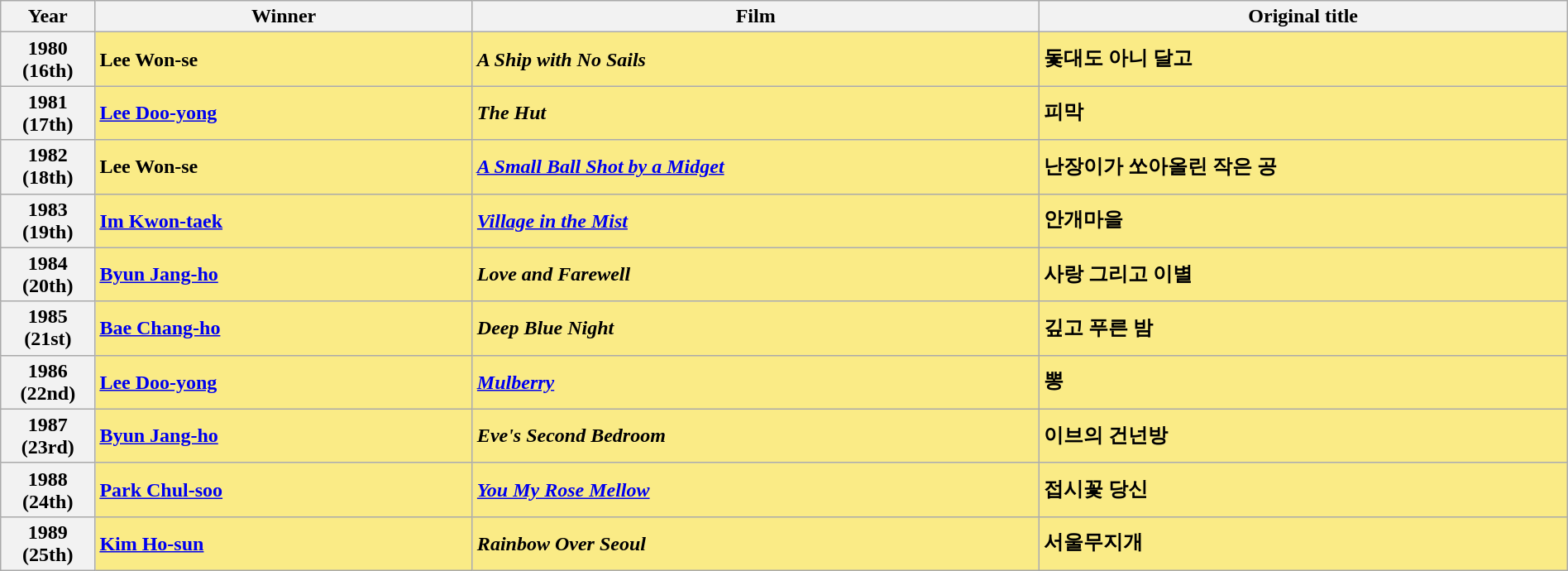<table class="wikitable" style="width:100%;" cellpadding="6">
<tr>
<th style="width:5%;">Year</th>
<th style="width:20%;">Winner</th>
<th style="width:30%;">Film</th>
<th style="width:28%;">Original title</th>
</tr>
<tr>
<th>1980<br>(16th)</th>
<td style="background:#FAEB86;"><strong>Lee Won-se </strong></td>
<td style="background:#FAEB86;"><strong><em>A Ship with No Sails</em></strong></td>
<td style="background:#FAEB86;"><strong>돛대도 아니 달고</strong></td>
</tr>
<tr>
<th>1981<br>(17th)</th>
<td style="background:#FAEB86;"><strong><a href='#'>Lee Doo-yong</a> </strong></td>
<td style="background:#FAEB86;"><strong><em>The Hut</em></strong></td>
<td style="background:#FAEB86;"><strong>피막</strong></td>
</tr>
<tr>
<th>1982<br>(18th)</th>
<td style="background:#FAEB86;"><strong>Lee Won-se </strong></td>
<td style="background:#FAEB86;"><strong><em><a href='#'>A Small Ball Shot by a Midget</a></em></strong></td>
<td style="background:#FAEB86;"><strong>난장이가 쏘아올린 작은 공</strong></td>
</tr>
<tr>
<th>1983<br>(19th)</th>
<td style="background:#FAEB86;"><strong><a href='#'>Im Kwon-taek</a> </strong></td>
<td style="background:#FAEB86;"><strong><em><a href='#'>Village in the Mist</a></em></strong></td>
<td style="background:#FAEB86;"><strong>안개마을</strong></td>
</tr>
<tr>
<th>1984<br>(20th)</th>
<td style="background:#FAEB86;"><strong><a href='#'>Byun Jang-ho</a> </strong></td>
<td style="background:#FAEB86;"><strong><em>Love and Farewell</em></strong></td>
<td style="background:#FAEB86;"><strong>사랑 그리고 이별</strong></td>
</tr>
<tr>
<th>1985<br>(21st)</th>
<td style="background:#FAEB86;"><strong><a href='#'>Bae Chang-ho</a> </strong></td>
<td style="background:#FAEB86;"><strong><em>Deep Blue Night</em></strong></td>
<td style="background:#FAEB86;"><strong>깊고 푸른 밤</strong></td>
</tr>
<tr>
<th>1986<br>(22nd)</th>
<td style="background:#FAEB86;"><strong><a href='#'>Lee Doo-yong</a> </strong></td>
<td style="background:#FAEB86;"><a href='#'><strong><em>Mulberry</em></strong></a></td>
<td style="background:#FAEB86;"><strong>뽕</strong></td>
</tr>
<tr>
<th>1987<br>(23rd)</th>
<td style="background:#FAEB86;"><strong><a href='#'>Byun Jang-ho</a> </strong></td>
<td style="background:#FAEB86;"><strong><em>Eve's Second Bedroom</em></strong></td>
<td style="background:#FAEB86;"><strong>이브의 건넌방</strong></td>
</tr>
<tr>
<th>1988<br>(24th)</th>
<td style="background:#FAEB86;"><strong><a href='#'>Park Chul-soo</a> </strong></td>
<td style="background:#FAEB86;"><strong><em><a href='#'>You My Rose Mellow</a></em></strong></td>
<td style="background:#FAEB86;"><strong>접시꽃 당신</strong></td>
</tr>
<tr>
<th>1989<br>(25th)</th>
<td style="background:#FAEB86;"><strong><a href='#'>Kim Ho-sun</a> </strong></td>
<td style="background:#FAEB86;"><strong><em>Rainbow Over Seoul</em></strong></td>
<td style="background:#FAEB86;"><strong>서울무지개</strong></td>
</tr>
</table>
